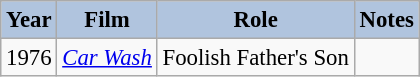<table class="wikitable" style="font-size:95%;">
<tr>
<th style="background:#B0C4DE;">Year</th>
<th style="background:#B0C4DE;">Film</th>
<th style="background:#B0C4DE;">Role</th>
<th style="background:#B0C4DE;">Notes</th>
</tr>
<tr>
<td>1976</td>
<td><em><a href='#'>Car Wash</a></em></td>
<td>Foolish Father's Son</td>
<td></td>
</tr>
</table>
